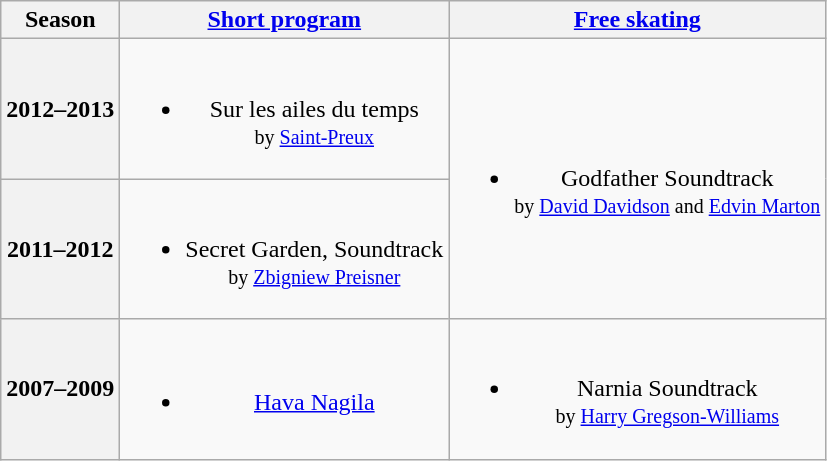<table class=wikitable style=text-align:center>
<tr>
<th>Season</th>
<th><a href='#'>Short program</a></th>
<th><a href='#'>Free skating</a></th>
</tr>
<tr>
<th>2012–2013 <br></th>
<td><br><ul><li>Sur les ailes du temps  <br><small> by <a href='#'>Saint-Preux</a> </small></li></ul></td>
<td rowspan=2><br><ul><li>Godfather Soundtrack <br><small> by <a href='#'>David Davidson</a> and <a href='#'>Edvin Marton</a> </small></li></ul></td>
</tr>
<tr>
<th>2011–2012 <br></th>
<td><br><ul><li>Secret Garden, Soundtrack <br><small> by <a href='#'>Zbigniew Preisner</a> </small></li></ul></td>
</tr>
<tr>
<th>2007–2009 <br></th>
<td><br><ul><li><a href='#'>Hava Nagila</a></li></ul></td>
<td><br><ul><li>Narnia Soundtrack <br><small> by <a href='#'>Harry Gregson-Williams</a> </small></li></ul></td>
</tr>
</table>
